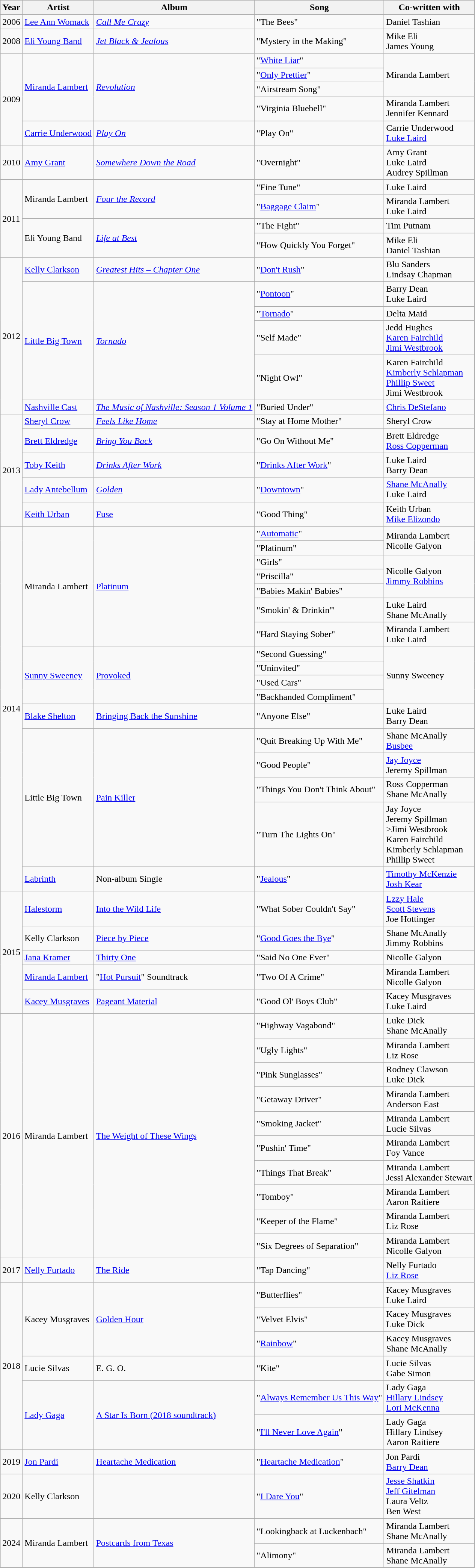<table class="wikitable">
<tr>
<th>Year</th>
<th>Artist</th>
<th>Album</th>
<th>Song</th>
<th>Co-written with</th>
</tr>
<tr>
<td>2006</td>
<td><a href='#'>Lee Ann Womack</a></td>
<td><em><a href='#'>Call Me Crazy</a></em></td>
<td>"The Bees"</td>
<td>Daniel Tashian</td>
</tr>
<tr>
<td>2008</td>
<td><a href='#'>Eli Young Band</a></td>
<td><em><a href='#'>Jet Black & Jealous</a></em></td>
<td>"Mystery in the Making"</td>
<td>Mike Eli<br>James Young</td>
</tr>
<tr>
<td rowspan="5">2009</td>
<td rowspan="4"><a href='#'>Miranda Lambert</a></td>
<td rowspan="4"><em><a href='#'>Revolution</a></em></td>
<td>"<a href='#'>White Liar</a>"</td>
<td rowspan="3">Miranda Lambert</td>
</tr>
<tr>
<td>"<a href='#'>Only Prettier</a>"</td>
</tr>
<tr>
<td>"Airstream Song"</td>
</tr>
<tr>
<td>"Virginia Bluebell"</td>
<td>Miranda Lambert<br>Jennifer Kennard</td>
</tr>
<tr>
<td><a href='#'>Carrie Underwood</a></td>
<td><em><a href='#'>Play On</a></em></td>
<td>"Play On"</td>
<td>Carrie Underwood<br><a href='#'>Luke Laird</a></td>
</tr>
<tr>
<td>2010</td>
<td><a href='#'>Amy Grant</a></td>
<td><em><a href='#'>Somewhere Down the Road</a></em></td>
<td>"Overnight"</td>
<td>Amy Grant<br>Luke Laird<br>Audrey Spillman</td>
</tr>
<tr>
<td rowspan="4">2011</td>
<td rowspan="2">Miranda Lambert</td>
<td rowspan="2"><em><a href='#'>Four the Record</a></em></td>
<td>"Fine Tune"</td>
<td>Luke Laird</td>
</tr>
<tr>
<td>"<a href='#'>Baggage Claim</a>"</td>
<td>Miranda Lambert<br>Luke Laird</td>
</tr>
<tr>
<td rowspan="2">Eli Young Band</td>
<td rowspan="2"><em><a href='#'>Life at Best</a></em></td>
<td>"The Fight"</td>
<td>Tim Putnam</td>
</tr>
<tr>
<td>"How Quickly You Forget"</td>
<td>Mike Eli<br>Daniel Tashian</td>
</tr>
<tr>
<td rowspan="6">2012</td>
<td><a href='#'>Kelly Clarkson</a></td>
<td><em><a href='#'>Greatest Hits – Chapter One</a></em></td>
<td>"<a href='#'>Don't Rush</a>"</td>
<td>Blu Sanders<br>Lindsay Chapman</td>
</tr>
<tr>
<td rowspan="4"><a href='#'>Little Big Town</a></td>
<td rowspan="4"><em><a href='#'>Tornado</a></em></td>
<td>"<a href='#'>Pontoon</a>"</td>
<td>Barry Dean<br>Luke Laird</td>
</tr>
<tr>
<td>"<a href='#'>Tornado</a>"</td>
<td>Delta Maid</td>
</tr>
<tr>
<td>"Self Made"</td>
<td>Jedd Hughes<br><a href='#'>Karen Fairchild</a><br><a href='#'>Jimi Westbrook</a></td>
</tr>
<tr>
<td>"Night Owl"</td>
<td>Karen Fairchild<br><a href='#'>Kimberly Schlapman</a><br><a href='#'>Phillip Sweet</a><br>Jimi Westbrook</td>
</tr>
<tr>
<td><a href='#'>Nashville Cast</a></td>
<td><em><a href='#'>The Music of Nashville: Season 1 Volume 1</a></em></td>
<td>"Buried Under"</td>
<td><a href='#'>Chris DeStefano</a></td>
</tr>
<tr>
<td rowspan="5">2013</td>
<td><a href='#'>Sheryl Crow</a></td>
<td><em><a href='#'>Feels Like Home</a></em></td>
<td>"Stay at Home Mother"</td>
<td>Sheryl Crow</td>
</tr>
<tr>
<td><a href='#'>Brett Eldredge</a></td>
<td><em><a href='#'>Bring You Back</a></em></td>
<td>"Go On Without Me"</td>
<td>Brett Eldredge<br><a href='#'>Ross Copperman</a></td>
</tr>
<tr>
<td><a href='#'>Toby Keith</a></td>
<td><em><a href='#'>Drinks After Work</a></em></td>
<td>"<a href='#'>Drinks After Work</a>"</td>
<td>Luke Laird<br>Barry Dean</td>
</tr>
<tr>
<td><a href='#'>Lady Antebellum</a></td>
<td><em><a href='#'>Golden</a></em></td>
<td>"<a href='#'>Downtown</a>"</td>
<td><a href='#'>Shane McAnally</a><br>Luke Laird</td>
</tr>
<tr>
<td><a href='#'>Keith Urban</a></td>
<td><em><a href='#'></em>Fuse<em></a></td>
<td>"Good Thing"</td>
<td>Keith Urban<br><a href='#'>Mike Elizondo</a></td>
</tr>
<tr>
<td rowspan="17">2014</td>
<td rowspan="7">Miranda Lambert</td>
<td rowspan="7"></em><a href='#'>Platinum</a><em></td>
<td>"<a href='#'>Automatic</a>"</td>
<td rowspan="2">Miranda Lambert<br>Nicolle Galyon</td>
</tr>
<tr>
<td>"Platinum"</td>
</tr>
<tr>
<td>"Girls"</td>
<td rowspan="3">Nicolle Galyon<br><a href='#'>Jimmy Robbins</a></td>
</tr>
<tr>
<td>"Priscilla"</td>
</tr>
<tr>
<td>"Babies Makin' Babies"</td>
</tr>
<tr>
<td>"Smokin' & Drinkin'" <br></td>
<td>Luke Laird<br>Shane McAnally</td>
</tr>
<tr>
<td>"Hard Staying Sober"</td>
<td>Miranda Lambert<br>Luke Laird</td>
</tr>
<tr>
<td rowspan="4"><a href='#'>Sunny Sweeney</a></td>
<td rowspan="4"></em><a href='#'>Provoked</a><em></td>
<td>"Second Guessing"</td>
<td rowspan="4">Sunny Sweeney</td>
</tr>
<tr>
<td>"Uninvited"</td>
</tr>
<tr>
<td>"Used Cars"</td>
</tr>
<tr>
<td>"Backhanded Compliment"</td>
</tr>
<tr>
<td><a href='#'>Blake Shelton</a></td>
<td></em><a href='#'>Bringing Back the Sunshine</a><em></td>
<td>"Anyone Else"</td>
<td>Luke Laird<br>Barry Dean</td>
</tr>
<tr>
<td rowspan="4">Little Big Town</td>
<td rowspan="4"></em><a href='#'>Pain Killer</a><em></td>
<td>"Quit Breaking Up With Me"</td>
<td>Shane McAnally<br><a href='#'>Busbee</a></td>
</tr>
<tr>
<td>"Good People"</td>
<td><a href='#'>Jay Joyce</a><br>Jeremy Spillman</td>
</tr>
<tr>
<td>"Things You Don't Think About"</td>
<td>Ross Copperman<br>Shane McAnally</td>
</tr>
<tr>
<td>"Turn The Lights On"</td>
<td>Jay Joyce<br>Jeremy Spillman<br>>Jimi Westbrook<br>Karen Fairchild<br>Kimberly Schlapman<br>Phillip Sweet</td>
</tr>
<tr>
<td><a href='#'>Labrinth</a></td>
<td></em>Non-album Single<em></td>
<td>"<a href='#'>Jealous</a>"</td>
<td><a href='#'>Timothy McKenzie</a><br><a href='#'>Josh Kear</a></td>
</tr>
<tr>
<td rowspan="5">2015</td>
<td><a href='#'>Halestorm</a></td>
<td></em><a href='#'>Into the Wild Life</a><em></td>
<td>"What Sober Couldn't Say"</td>
<td><a href='#'>Lzzy Hale</a><br><a href='#'>Scott Stevens</a><br>Joe Hottinger</td>
</tr>
<tr>
<td>Kelly Clarkson</td>
<td></em><a href='#'>Piece by Piece</a><em></td>
<td>"<a href='#'>Good Goes the Bye</a>"</td>
<td>Shane McAnally<br>Jimmy Robbins</td>
</tr>
<tr>
<td><a href='#'>Jana Kramer</a></td>
<td></em><a href='#'>Thirty One</a><em></td>
<td>"Said No One Ever"</td>
<td>Nicolle Galyon</td>
</tr>
<tr>
<td><a href='#'>Miranda Lambert</a></td>
<td></em>"<a href='#'>Hot Pursuit</a>" Soundtrack<em></td>
<td>"Two Of A Crime"</td>
<td>Miranda Lambert<br>Nicolle Galyon</td>
</tr>
<tr>
<td><a href='#'>Kacey Musgraves</a></td>
<td></em><a href='#'>Pageant Material</a><em></td>
<td>"Good Ol' Boys Club"</td>
<td>Kacey Musgraves<br>Luke Laird</td>
</tr>
<tr>
<td rowspan="11">2016</td>
<td rowspan="11">Miranda Lambert</td>
<td rowspan="11"></em><a href='#'>The Weight of These Wings</a><em></td>
</tr>
<tr>
<td>"Highway Vagabond"</td>
<td>Luke Dick<br>Shane McAnally</td>
</tr>
<tr>
<td>"Ugly Lights"</td>
<td>Miranda Lambert<br>Liz Rose</td>
</tr>
<tr>
<td>"Pink Sunglasses"</td>
<td>Rodney Clawson<br>Luke Dick</td>
</tr>
<tr>
<td>"Getaway Driver"</td>
<td>Miranda Lambert<br>Anderson East</td>
</tr>
<tr>
<td>"Smoking Jacket"</td>
<td>Miranda Lambert<br>Lucie Silvas</td>
</tr>
<tr>
<td>"Pushin' Time"</td>
<td>Miranda Lambert<br>Foy Vance</td>
</tr>
<tr>
<td>"Things That Break"</td>
<td>Miranda Lambert<br>Jessi Alexander Stewart</td>
</tr>
<tr>
<td>"Tomboy"</td>
<td>Miranda Lambert<br>Aaron Raitiere</td>
</tr>
<tr>
<td>"Keeper of the Flame"</td>
<td>Miranda Lambert<br>Liz Rose</td>
</tr>
<tr>
<td>"Six Degrees of Separation"</td>
<td>Miranda Lambert<br>Nicolle Galyon</td>
</tr>
<tr>
<td>2017</td>
<td><a href='#'>Nelly Furtado</a></td>
<td></em><a href='#'>The Ride</a><em></td>
<td>"Tap Dancing"</td>
<td>Nelly Furtado<br><a href='#'>Liz Rose</a></td>
</tr>
<tr>
<td rowspan="6">2018</td>
<td rowspan="3">Kacey Musgraves</td>
<td rowspan="3"></em><a href='#'>Golden Hour</a><em></td>
<td>"Butterflies"</td>
<td>Kacey Musgraves<br>Luke Laird</td>
</tr>
<tr>
<td>"Velvet Elvis"</td>
<td>Kacey Musgraves<br>Luke Dick</td>
</tr>
<tr>
<td>"<a href='#'>Rainbow</a>"</td>
<td>Kacey Musgraves<br>Shane McAnally</td>
</tr>
<tr>
<td>Lucie Silvas</td>
<td></em>E. G. O.<em></td>
<td>"Kite"</td>
<td>Lucie Silvas<br>Gabe Simon</td>
</tr>
<tr>
<td rowspan="2"><a href='#'>Lady Gaga</a></td>
<td rowspan="2"></em><a href='#'>A Star Is Born (2018 soundtrack)</a><em></td>
<td>"<a href='#'>Always Remember Us This Way</a>"</td>
<td>Lady Gaga <br><a href='#'>Hillary Lindsey</a><br><a href='#'>Lori McKenna</a></td>
</tr>
<tr>
<td>"<a href='#'>I'll Never Love Again</a>"</td>
<td>Lady Gaga <br> Hillary Lindsey <br> Aaron Raitiere</td>
</tr>
<tr>
<td>2019</td>
<td><a href='#'>Jon Pardi</a></td>
<td></em><a href='#'>Heartache Medication</a><em></td>
<td>"<a href='#'>Heartache Medication</a>"</td>
<td>Jon Pardi<br><a href='#'>Barry Dean</a></td>
</tr>
<tr>
<td>2020</td>
<td>Kelly Clarkson</td>
<td></td>
<td>"<a href='#'>I Dare You</a>"</td>
<td><a href='#'>Jesse Shatkin</a><br><a href='#'>Jeff Gitelman</a><br>Laura Veltz<br>Ben West</td>
</tr>
<tr>
<td rowspan="2">2024</td>
<td rowspan="2">Miranda Lambert</td>
<td rowspan="2"></em><a href='#'>Postcards from Texas</a><em></td>
<td>"Lookingback at Luckenbach"</td>
<td>Miranda Lambert<br>Shane McAnally</td>
</tr>
<tr>
<td>"Alimony"</td>
<td>Miranda Lambert<br>Shane McAnally</td>
</tr>
</table>
